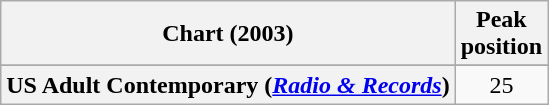<table class="wikitable sortable plainrowheaders" style="text-align:center">
<tr>
<th>Chart (2003)</th>
<th>Peak<br>position</th>
</tr>
<tr>
</tr>
<tr>
</tr>
<tr>
</tr>
<tr>
</tr>
<tr>
</tr>
<tr>
<th scope="row">US Adult Contemporary (<em><a href='#'>Radio & Records</a></em>)</th>
<td>25</td>
</tr>
</table>
